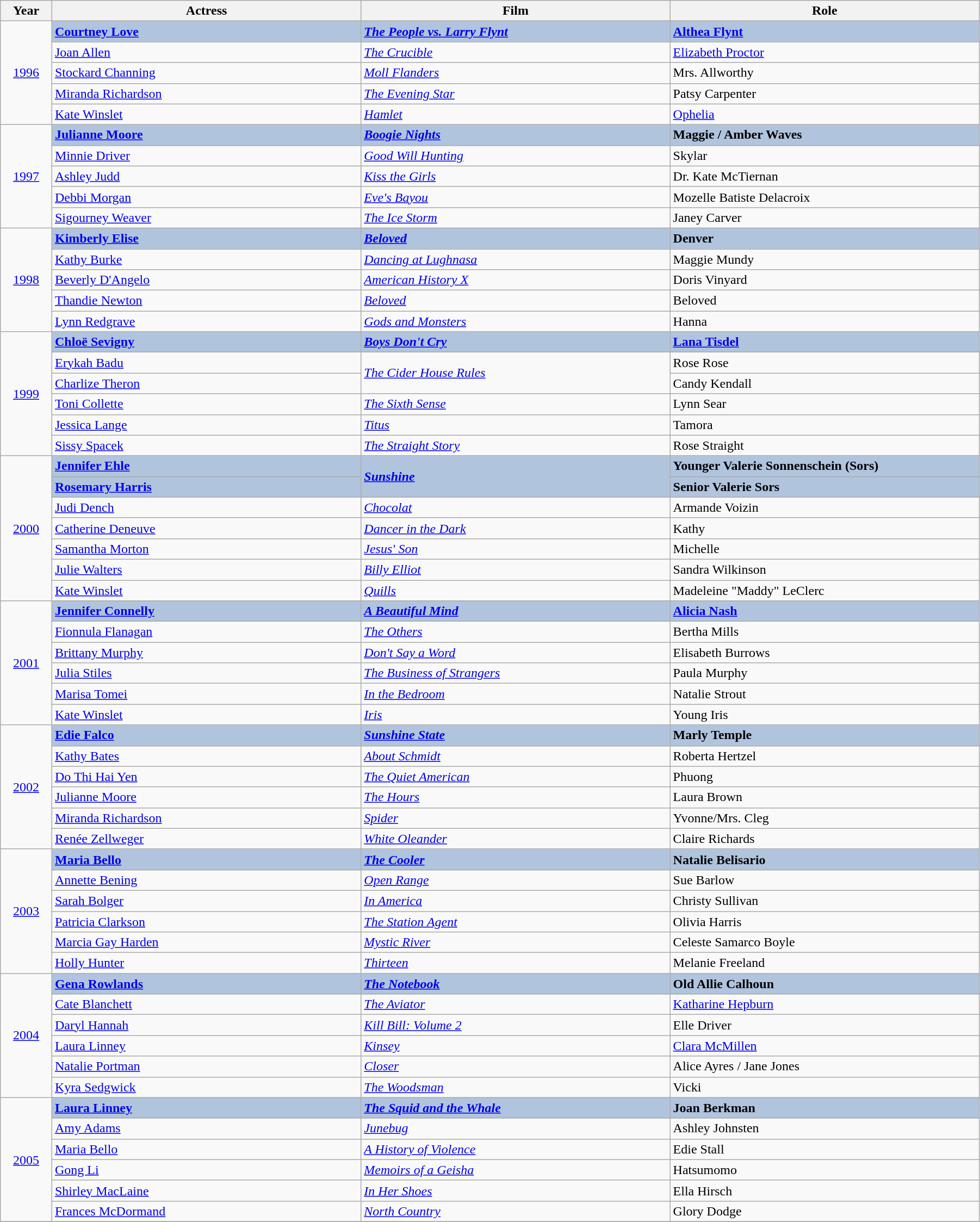<table class="wikitable" width="95%" cellpadding="5">
<tr>
<th width="5%">Year</th>
<th width="30%">Actress</th>
<th width="30%">Film</th>
<th width="30%">Role</th>
</tr>
<tr>
<td rowspan="5" style="text-align:center;"><a href='#'>1996</a><br></td>
<td style="background:#B0C4DE;"><strong><a href='#'>Courtney Love</a></strong></td>
<td style="background:#B0C4DE;"><strong><em><a href='#'>The People vs. Larry Flynt</a></em></strong></td>
<td style="background:#B0C4DE;"><strong><a href='#'>Althea Flynt</a></strong></td>
</tr>
<tr>
<td><a href='#'>Joan Allen</a></td>
<td><em><a href='#'>The Crucible</a></em></td>
<td><a href='#'>Elizabeth Proctor</a></td>
</tr>
<tr>
<td><a href='#'>Stockard Channing</a></td>
<td><em><a href='#'>Moll Flanders</a></em></td>
<td>Mrs. Allworthy</td>
</tr>
<tr>
<td><a href='#'>Miranda Richardson</a></td>
<td><em><a href='#'>The Evening Star</a></em></td>
<td>Patsy Carpenter</td>
</tr>
<tr>
<td><a href='#'>Kate Winslet</a></td>
<td><em><a href='#'>Hamlet</a></em></td>
<td><a href='#'>Ophelia</a></td>
</tr>
<tr>
<td rowspan="5" style="text-align:center;"><a href='#'>1997</a><br></td>
<td style="background:#B0C4DE;"><strong><a href='#'>Julianne Moore</a></strong></td>
<td style="background:#B0C4DE;"><strong><em><a href='#'>Boogie Nights</a></em></strong></td>
<td style="background:#B0C4DE;"><strong>Maggie / Amber Waves</strong></td>
</tr>
<tr>
<td><a href='#'>Minnie Driver</a></td>
<td><em><a href='#'>Good Will Hunting</a></em></td>
<td>Skylar</td>
</tr>
<tr>
<td><a href='#'>Ashley Judd</a></td>
<td><em><a href='#'>Kiss the Girls</a></em></td>
<td>Dr. Kate McTiernan</td>
</tr>
<tr>
<td><a href='#'>Debbi Morgan</a></td>
<td><em><a href='#'>Eve's Bayou</a></em></td>
<td>Mozelle Batiste Delacroix</td>
</tr>
<tr>
<td><a href='#'>Sigourney Weaver</a></td>
<td><em><a href='#'>The Ice Storm</a></em></td>
<td>Janey Carver</td>
</tr>
<tr>
<td rowspan="5" style="text-align:center;"><a href='#'>1998</a><br></td>
<td style="background:#B0C4DE;"><strong><a href='#'>Kimberly Elise</a></strong></td>
<td style="background:#B0C4DE;"><strong><em><a href='#'>Beloved</a></em></strong></td>
<td style="background:#B0C4DE;"><strong>Denver</strong></td>
</tr>
<tr>
<td><a href='#'>Kathy Burke</a></td>
<td><em><a href='#'>Dancing at Lughnasa</a></em></td>
<td>Maggie Mundy</td>
</tr>
<tr>
<td><a href='#'>Beverly D'Angelo</a></td>
<td><em><a href='#'>American History X</a></em></td>
<td>Doris Vinyard</td>
</tr>
<tr>
<td><a href='#'>Thandie Newton</a></td>
<td><em><a href='#'>Beloved</a></em></td>
<td>Beloved</td>
</tr>
<tr>
<td><a href='#'>Lynn Redgrave</a></td>
<td><em><a href='#'>Gods and Monsters</a></em></td>
<td>Hanna</td>
</tr>
<tr>
<td rowspan="6" style="text-align:center;"><a href='#'>1999</a><br></td>
<td style="background:#B0C4DE;"><strong><a href='#'>Chloë Sevigny</a></strong></td>
<td style="background:#B0C4DE;"><strong><em><a href='#'>Boys Don't Cry</a></em></strong></td>
<td style="background:#B0C4DE;"><strong><a href='#'>Lana Tisdel</a></strong></td>
</tr>
<tr>
<td><a href='#'>Erykah Badu</a></td>
<td rowspan="2"><em><a href='#'>The Cider House Rules</a></em></td>
<td>Rose Rose</td>
</tr>
<tr>
<td><a href='#'>Charlize Theron</a></td>
<td>Candy Kendall</td>
</tr>
<tr>
<td><a href='#'>Toni Collette</a></td>
<td><em><a href='#'>The Sixth Sense</a></em></td>
<td>Lynn Sear</td>
</tr>
<tr>
<td><a href='#'>Jessica Lange</a></td>
<td><em><a href='#'>Titus</a></em></td>
<td>Tamora</td>
</tr>
<tr>
<td><a href='#'>Sissy Spacek</a></td>
<td><em><a href='#'>The Straight Story</a></em></td>
<td>Rose Straight</td>
</tr>
<tr>
<td rowspan="7" style="text-align:center;"><a href='#'>2000</a><br></td>
<td style="background:#B0C4DE;"><strong><a href='#'>Jennifer Ehle</a></strong></td>
<td rowspan="2" style="background:#B0C4DE;"><strong><em><a href='#'>Sunshine</a></em></strong></td>
<td style="background:#B0C4DE;"><strong>Younger Valerie Sonnenschein (Sors)</strong></td>
</tr>
<tr>
<td style="background:#B0C4DE;"><strong><a href='#'>Rosemary Harris</a></strong></td>
<td style="background:#B0C4DE;"><strong>Senior Valerie Sors</strong></td>
</tr>
<tr>
<td><a href='#'>Judi Dench</a></td>
<td><em><a href='#'>Chocolat</a></em></td>
<td>Armande Voizin</td>
</tr>
<tr>
<td><a href='#'>Catherine Deneuve</a></td>
<td><em><a href='#'>Dancer in the Dark</a></em></td>
<td>Kathy</td>
</tr>
<tr>
<td><a href='#'>Samantha Morton</a></td>
<td><em><a href='#'>Jesus' Son</a></em></td>
<td>Michelle</td>
</tr>
<tr>
<td><a href='#'>Julie Walters</a></td>
<td><em><a href='#'>Billy Elliot</a></em></td>
<td>Sandra Wilkinson</td>
</tr>
<tr>
<td><a href='#'>Kate Winslet</a></td>
<td><em><a href='#'>Quills</a></em></td>
<td>Madeleine "Maddy" LeClerc</td>
</tr>
<tr>
<td rowspan="6" style="text-align:center;"><a href='#'>2001</a><br></td>
<td style="background:#B0C4DE;"><strong><a href='#'>Jennifer Connelly</a></strong></td>
<td style="background:#B0C4DE;"><strong><em><a href='#'>A Beautiful Mind</a></em></strong></td>
<td style="background:#B0C4DE;"><strong><a href='#'>Alicia Nash</a></strong></td>
</tr>
<tr>
<td><a href='#'>Fionnula Flanagan</a></td>
<td><em><a href='#'>The Others</a></em></td>
<td>Bertha Mills</td>
</tr>
<tr>
<td><a href='#'>Brittany Murphy</a></td>
<td><em><a href='#'>Don't Say a Word</a></em></td>
<td>Elisabeth Burrows</td>
</tr>
<tr>
<td><a href='#'>Julia Stiles</a></td>
<td><em><a href='#'>The Business of Strangers</a></em></td>
<td>Paula Murphy</td>
</tr>
<tr>
<td><a href='#'>Marisa Tomei</a></td>
<td><em><a href='#'>In the Bedroom</a></em></td>
<td>Natalie Strout</td>
</tr>
<tr>
<td><a href='#'>Kate Winslet</a></td>
<td><em><a href='#'>Iris</a></em></td>
<td>Young Iris</td>
</tr>
<tr>
<td rowspan="6" style="text-align:center;"><a href='#'>2002</a><br></td>
<td style="background:#B0C4DE;"><strong><a href='#'>Edie Falco</a></strong></td>
<td style="background:#B0C4DE;"><strong><em><a href='#'>Sunshine State</a></em></strong></td>
<td style="background:#B0C4DE;"><strong>Marly Temple</strong></td>
</tr>
<tr>
<td><a href='#'>Kathy Bates</a></td>
<td><em><a href='#'>About Schmidt</a></em></td>
<td>Roberta Hertzel</td>
</tr>
<tr>
<td><a href='#'>Do Thi Hai Yen</a></td>
<td><em><a href='#'>The Quiet American</a></em></td>
<td>Phuong</td>
</tr>
<tr>
<td><a href='#'>Julianne Moore</a></td>
<td><em><a href='#'>The Hours</a></em></td>
<td>Laura Brown</td>
</tr>
<tr>
<td><a href='#'>Miranda Richardson</a></td>
<td><em><a href='#'>Spider</a></em></td>
<td>Yvonne/Mrs. Cleg</td>
</tr>
<tr>
<td><a href='#'>Renée Zellweger</a></td>
<td><em><a href='#'>White Oleander</a></em></td>
<td>Claire Richards</td>
</tr>
<tr>
<td rowspan="6" style="text-align:center;"><a href='#'>2003</a><br></td>
<td style="background:#B0C4DE;"><strong><a href='#'>Maria Bello</a></strong></td>
<td style="background:#B0C4DE;"><strong><em><a href='#'>The Cooler</a></em></strong></td>
<td style="background:#B0C4DE;"><strong>Natalie Belisario</strong></td>
</tr>
<tr>
<td><a href='#'>Annette Bening</a></td>
<td><em><a href='#'>Open Range</a></em></td>
<td>Sue Barlow</td>
</tr>
<tr>
<td><a href='#'>Sarah Bolger</a></td>
<td><em><a href='#'>In America</a></em></td>
<td>Christy Sullivan</td>
</tr>
<tr>
<td><a href='#'>Patricia Clarkson</a></td>
<td><em><a href='#'>The Station Agent</a></em></td>
<td>Olivia Harris</td>
</tr>
<tr>
<td><a href='#'>Marcia Gay Harden</a></td>
<td><em><a href='#'>Mystic River</a></em></td>
<td>Celeste Samarco Boyle</td>
</tr>
<tr>
<td><a href='#'>Holly Hunter</a></td>
<td><em><a href='#'>Thirteen</a></em></td>
<td>Melanie Freeland</td>
</tr>
<tr>
<td rowspan="6" style="text-align:center;"><a href='#'>2004</a><br></td>
<td style="background:#B0C4DE;"><strong><a href='#'>Gena Rowlands</a></strong></td>
<td style="background:#B0C4DE;"><strong><em><a href='#'>The Notebook</a></em></strong></td>
<td style="background:#B0C4DE;"><strong>Old Allie Calhoun</strong></td>
</tr>
<tr>
<td><a href='#'>Cate Blanchett</a></td>
<td><em><a href='#'>The Aviator</a></em></td>
<td><a href='#'>Katharine Hepburn</a></td>
</tr>
<tr>
<td><a href='#'>Daryl Hannah</a></td>
<td><em><a href='#'>Kill Bill: Volume 2</a></em></td>
<td>Elle Driver</td>
</tr>
<tr>
<td><a href='#'>Laura Linney</a></td>
<td><em><a href='#'>Kinsey</a></em></td>
<td><a href='#'>Clara McMillen</a></td>
</tr>
<tr>
<td><a href='#'>Natalie Portman</a></td>
<td><em><a href='#'>Closer</a></em></td>
<td>Alice Ayres / Jane Jones</td>
</tr>
<tr>
<td><a href='#'>Kyra Sedgwick</a></td>
<td><em><a href='#'>The Woodsman</a></em></td>
<td>Vicki</td>
</tr>
<tr>
<td rowspan="6" style="text-align:center;"><a href='#'>2005</a><br></td>
<td style="background:#B0C4DE;"><strong><a href='#'>Laura Linney</a></strong></td>
<td style="background:#B0C4DE;"><strong><em><a href='#'>The Squid and the Whale</a></em></strong></td>
<td style="background:#B0C4DE;"><strong>Joan Berkman</strong></td>
</tr>
<tr>
<td><a href='#'>Amy Adams</a></td>
<td><em><a href='#'>Junebug</a></em></td>
<td>Ashley Johnsten</td>
</tr>
<tr>
<td><a href='#'>Maria Bello</a></td>
<td><em><a href='#'>A History of Violence</a></em></td>
<td>Edie Stall</td>
</tr>
<tr>
<td><a href='#'>Gong Li</a></td>
<td><em><a href='#'>Memoirs of a Geisha</a></em></td>
<td>Hatsumomo</td>
</tr>
<tr>
<td><a href='#'>Shirley MacLaine</a></td>
<td><em><a href='#'>In Her Shoes</a></em></td>
<td>Ella Hirsch</td>
</tr>
<tr>
<td><a href='#'>Frances McDormand</a></td>
<td><em><a href='#'>North Country</a></em></td>
<td>Glory Dodge</td>
</tr>
<tr>
</tr>
</table>
